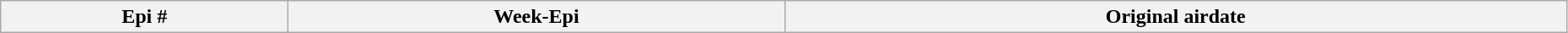<table class="wikitable plainrowheaders" style="width:98%;">
<tr>
<th>Epi #</th>
<th>Week-Epi</th>
<th>Original airdate<br>



</th>
</tr>
</table>
